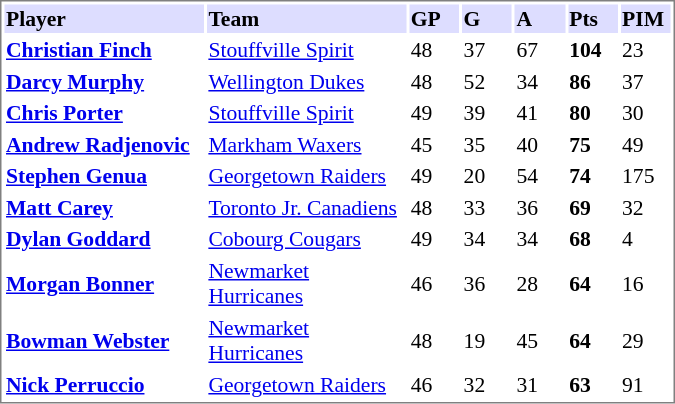<table cellpadding="0">
<tr style="text-align:left; vertical-align:top;">
<td></td>
<td><br><table cellpadding="1"  style="width:450px; font-size:90%; border:1px solid gray;">
<tr>
<th style="background:#ddf; width:30%;">Player</th>
<th style="background:#ddf; width:30%;">Team</th>
<th style="background:#ddf; width:7.5%;">GP</th>
<th style="background:#ddf; width:7.5%;">G</th>
<th style="background:#ddf; width:7.5%;">A</th>
<th style="background:#ddf; width:7.5%;">Pts</th>
<th style="background:#ddf; width:7.5%;">PIM</th>
</tr>
<tr>
<td><strong><a href='#'>Christian Finch</a></strong></td>
<td><a href='#'>Stouffville Spirit</a></td>
<td>48</td>
<td>37</td>
<td>67</td>
<td><strong>104</strong></td>
<td>23</td>
</tr>
<tr>
<td><strong><a href='#'>Darcy Murphy</a></strong></td>
<td><a href='#'>Wellington Dukes</a></td>
<td>48</td>
<td>52</td>
<td>34</td>
<td><strong>86</strong></td>
<td>37</td>
</tr>
<tr>
<td><strong><a href='#'>Chris Porter</a></strong></td>
<td><a href='#'>Stouffville Spirit</a></td>
<td>49</td>
<td>39</td>
<td>41</td>
<td><strong>80</strong></td>
<td>30</td>
</tr>
<tr>
<td><strong><a href='#'>Andrew Radjenovic</a></strong></td>
<td><a href='#'>Markham Waxers</a></td>
<td>45</td>
<td>35</td>
<td>40</td>
<td><strong>75</strong></td>
<td>49</td>
</tr>
<tr>
<td><strong><a href='#'>Stephen Genua</a></strong></td>
<td><a href='#'>Georgetown Raiders</a></td>
<td>49</td>
<td>20</td>
<td>54</td>
<td><strong>74</strong></td>
<td>175</td>
</tr>
<tr>
<td><strong><a href='#'>Matt Carey</a></strong></td>
<td><a href='#'>Toronto Jr. Canadiens</a></td>
<td>48</td>
<td>33</td>
<td>36</td>
<td><strong>69</strong></td>
<td>32</td>
</tr>
<tr>
<td><strong><a href='#'>Dylan Goddard</a></strong></td>
<td><a href='#'>Cobourg Cougars</a></td>
<td>49</td>
<td>34</td>
<td>34</td>
<td><strong>68</strong></td>
<td>4</td>
</tr>
<tr>
<td><strong><a href='#'>Morgan Bonner</a></strong></td>
<td><a href='#'>Newmarket Hurricanes</a></td>
<td>46</td>
<td>36</td>
<td>28</td>
<td><strong>64</strong></td>
<td>16</td>
</tr>
<tr>
<td><strong><a href='#'>Bowman Webster</a></strong></td>
<td><a href='#'>Newmarket Hurricanes</a></td>
<td>48</td>
<td>19</td>
<td>45</td>
<td><strong>64</strong></td>
<td>29</td>
</tr>
<tr>
<td><strong><a href='#'>Nick Perruccio</a></strong></td>
<td><a href='#'>Georgetown Raiders</a></td>
<td>46</td>
<td>32</td>
<td>31</td>
<td><strong>63</strong></td>
<td>91</td>
</tr>
</table>
</td>
</tr>
</table>
